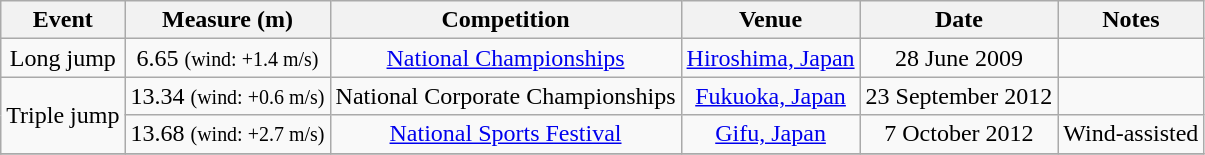<table class="wikitable" style=text-align:center>
<tr>
<th>Event</th>
<th>Measure (m)</th>
<th>Competition</th>
<th>Venue</th>
<th>Date</th>
<th>Notes</th>
</tr>
<tr>
<td>Long jump</td>
<td>6.65 <small>(wind: +1.4 m/s)</small></td>
<td><a href='#'>National Championships</a></td>
<td><a href='#'>Hiroshima, Japan</a></td>
<td>28 June 2009</td>
<td></td>
</tr>
<tr>
<td rowspan=2>Triple jump</td>
<td>13.34 <small>(wind: +0.6 m/s)</small></td>
<td>National Corporate Championships</td>
<td><a href='#'>Fukuoka, Japan</a></td>
<td>23 September 2012</td>
<td></td>
</tr>
<tr>
<td>13.68 <small>(wind: +2.7 m/s)</small></td>
<td><a href='#'>National Sports Festival</a></td>
<td><a href='#'>Gifu, Japan</a></td>
<td>7 October 2012</td>
<td>Wind-assisted</td>
</tr>
<tr>
</tr>
</table>
